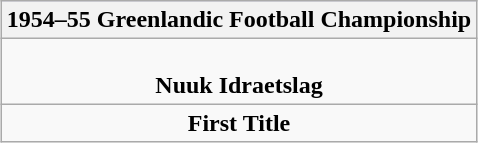<table class="wikitable" style="margin: 1em auto 1em auto;">
<tr bgcolor="#CCCCFF" align="center">
<th>1954–55 Greenlandic Football Championship</th>
</tr>
<tr>
<td align="center"><br><strong>Nuuk Idraetslag</strong></td>
</tr>
<tr>
<td align="center"><strong>First Title</strong></td>
</tr>
</table>
